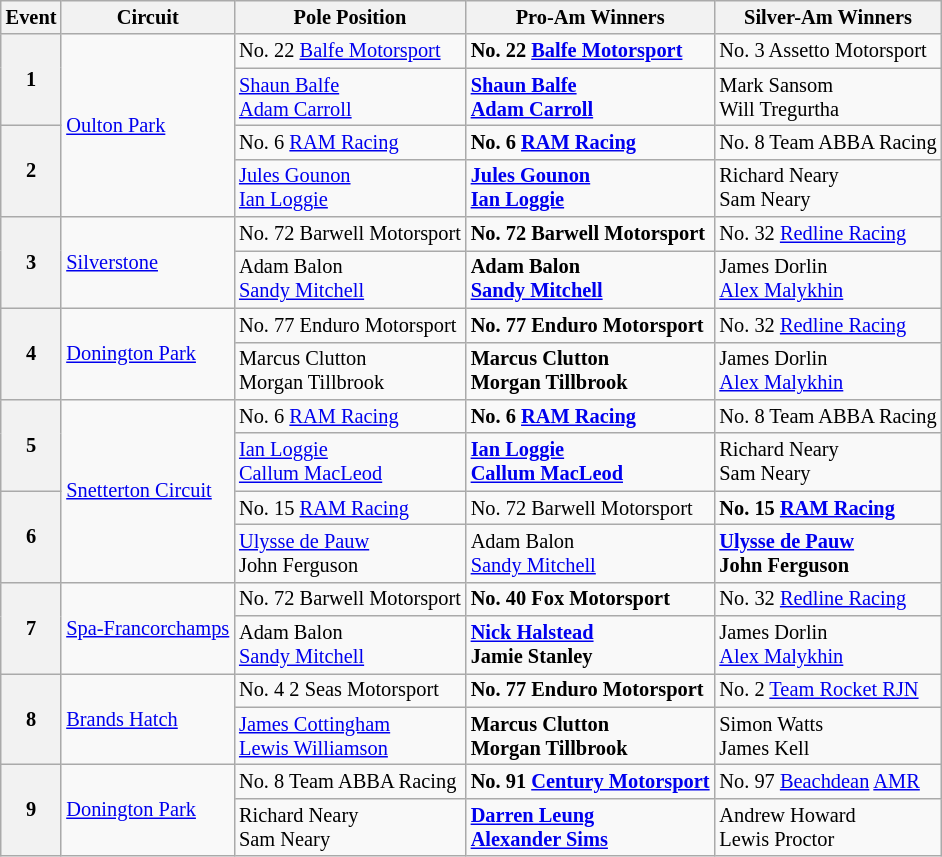<table class="wikitable" style="font-size: 85%">
<tr>
<th>Event</th>
<th>Circuit</th>
<th>Pole Position</th>
<th>Pro-Am Winners</th>
<th>Silver-Am Winners</th>
</tr>
<tr>
<th rowspan="2">1</th>
<td rowspan="4"><a href='#'>Oulton Park</a></td>
<td> No. 22 <a href='#'>Balfe Motorsport</a></td>
<td><strong> No. 22 <a href='#'>Balfe Motorsport</a></strong></td>
<td> No. 3 Assetto Motorsport</td>
</tr>
<tr>
<td> <a href='#'>Shaun Balfe</a><br> <a href='#'>Adam Carroll</a></td>
<td><strong> <a href='#'>Shaun Balfe</a><br> <a href='#'>Adam Carroll</a></strong></td>
<td> Mark Sansom<br> Will Tregurtha</td>
</tr>
<tr>
<th rowspan="2">2</th>
<td> No. 6 <a href='#'>RAM Racing</a></td>
<td><strong> No. 6 <a href='#'>RAM Racing</a></strong></td>
<td> No. 8 Team ABBA Racing</td>
</tr>
<tr>
<td> <a href='#'>Jules Gounon</a><br> <a href='#'>Ian Loggie</a></td>
<td><strong> <a href='#'>Jules Gounon</a><br> <a href='#'>Ian Loggie</a></strong></td>
<td> Richard Neary<br> Sam Neary</td>
</tr>
<tr>
<th rowspan="2">3</th>
<td rowspan="2"><a href='#'>Silverstone</a></td>
<td> No. 72 Barwell Motorsport</td>
<td><strong> No. 72 Barwell Motorsport</strong></td>
<td> No. 32 <a href='#'>Redline Racing</a></td>
</tr>
<tr>
<td> Adam Balon<br> <a href='#'>Sandy Mitchell</a></td>
<td><strong> Adam Balon<br> <a href='#'>Sandy Mitchell</a></strong></td>
<td> James Dorlin<br> <a href='#'>Alex Malykhin</a></td>
</tr>
<tr>
<th rowspan="2">4</th>
<td rowspan="2"><a href='#'>Donington Park</a></td>
<td> No. 77 Enduro Motorsport</td>
<td><strong> No. 77 Enduro Motorsport</strong></td>
<td> No. 32 <a href='#'>Redline Racing</a></td>
</tr>
<tr>
<td> Marcus Clutton<br> Morgan Tillbrook</td>
<td><strong> Marcus Clutton<br> Morgan Tillbrook</strong></td>
<td> James Dorlin<br> <a href='#'>Alex Malykhin</a></td>
</tr>
<tr>
<th rowspan="2">5</th>
<td rowspan="4"><a href='#'>Snetterton Circuit</a></td>
<td> No. 6 <a href='#'>RAM Racing</a></td>
<td><strong> No. 6 <a href='#'>RAM Racing</a></strong></td>
<td> No. 8 Team ABBA Racing</td>
</tr>
<tr>
<td> <a href='#'>Ian Loggie</a><br> <a href='#'>Callum MacLeod</a></td>
<td><strong> <a href='#'>Ian Loggie</a><br> <a href='#'>Callum MacLeod</a></strong></td>
<td> Richard Neary<br> Sam Neary</td>
</tr>
<tr>
<th rowspan="2">6</th>
<td> No. 15 <a href='#'>RAM Racing</a></td>
<td> No. 72 Barwell Motorsport</td>
<td><strong> No. 15 <a href='#'>RAM Racing</a></strong></td>
</tr>
<tr>
<td> <a href='#'>Ulysse de Pauw</a><br> John Ferguson</td>
<td> Adam Balon<br> <a href='#'>Sandy Mitchell</a></td>
<td><strong> <a href='#'>Ulysse de Pauw</a><br> John Ferguson</strong></td>
</tr>
<tr>
<th rowspan="2">7</th>
<td rowspan="2"><a href='#'>Spa-Francorchamps</a></td>
<td> No. 72 Barwell Motorsport</td>
<td><strong> No. 40 Fox Motorsport</strong></td>
<td> No. 32 <a href='#'>Redline Racing</a></td>
</tr>
<tr>
<td> Adam Balon<br> <a href='#'>Sandy Mitchell</a></td>
<td><strong> <a href='#'>Nick Halstead</a><br> Jamie Stanley</strong></td>
<td> James Dorlin<br> <a href='#'>Alex Malykhin</a></td>
</tr>
<tr>
<th rowspan="2">8</th>
<td rowspan="2"><a href='#'>Brands Hatch</a></td>
<td> No. 4 2 Seas Motorsport</td>
<td><strong> No. 77 Enduro Motorsport</strong></td>
<td> No. 2 <a href='#'>Team Rocket RJN</a></td>
</tr>
<tr>
<td> <a href='#'>James Cottingham</a><br> <a href='#'>Lewis Williamson</a></td>
<td><strong> Marcus Clutton<br> Morgan Tillbrook</strong></td>
<td> Simon Watts<br> James Kell</td>
</tr>
<tr>
<th rowspan="2">9</th>
<td rowspan="2"><a href='#'>Donington Park</a></td>
<td> No. 8 Team ABBA Racing</td>
<td><strong> No. 91 <a href='#'>Century Motorsport</a></strong></td>
<td> No. 97 <a href='#'>Beachdean</a> <a href='#'>AMR</a></td>
</tr>
<tr>
<td> Richard Neary<br> Sam Neary</td>
<td><strong> <a href='#'>Darren Leung</a><br> <a href='#'>Alexander Sims</a></strong></td>
<td> Andrew Howard<br> Lewis Proctor</td>
</tr>
</table>
